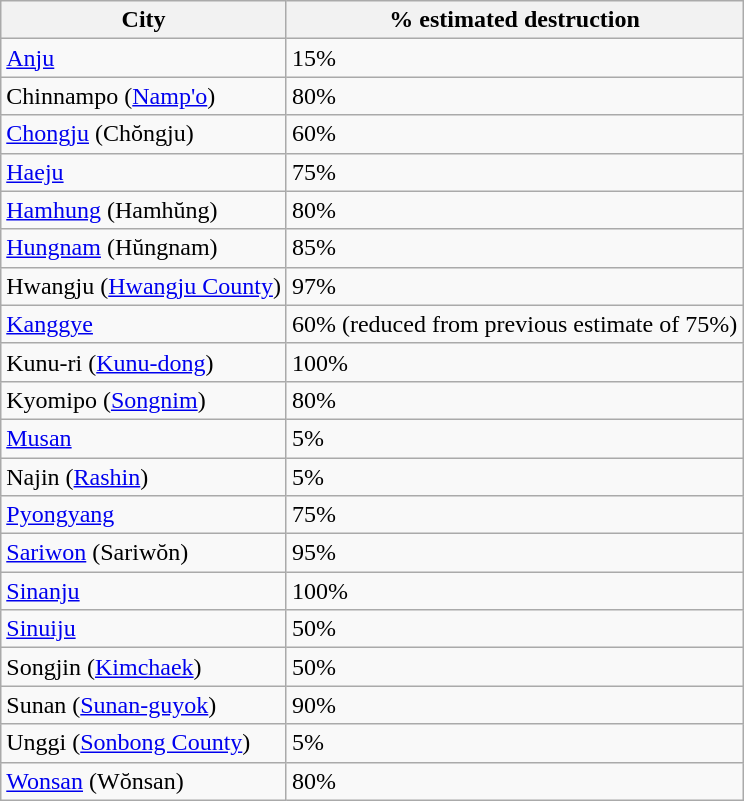<table class="wikitable sortable">
<tr>
<th>City</th>
<th>% estimated destruction</th>
</tr>
<tr>
<td><a href='#'>Anju</a></td>
<td>15%</td>
</tr>
<tr>
<td>Chinnampo (<a href='#'>Namp'o</a>)</td>
<td>80%</td>
</tr>
<tr>
<td><a href='#'>Chongju</a> (Chŏngju)</td>
<td>60%</td>
</tr>
<tr>
<td><a href='#'>Haeju</a></td>
<td>75%</td>
</tr>
<tr>
<td><a href='#'>Hamhung</a> (Hamhŭng)</td>
<td>80%</td>
</tr>
<tr>
<td><a href='#'>Hungnam</a> (Hŭngnam)</td>
<td>85%</td>
</tr>
<tr>
<td>Hwangju (<a href='#'>Hwangju County</a>)</td>
<td>97%</td>
</tr>
<tr>
<td><a href='#'>Kanggye</a></td>
<td>60% (reduced from previous estimate of 75%)</td>
</tr>
<tr>
<td>Kunu-ri (<a href='#'>Kunu-dong</a>)</td>
<td>100%</td>
</tr>
<tr>
<td>Kyomipo (<a href='#'>Songnim</a>)</td>
<td>80%</td>
</tr>
<tr>
<td><a href='#'>Musan</a></td>
<td>5%</td>
</tr>
<tr>
<td>Najin (<a href='#'>Rashin</a>)</td>
<td>5%</td>
</tr>
<tr>
<td><a href='#'>Pyongyang</a></td>
<td>75%</td>
</tr>
<tr>
<td><a href='#'>Sariwon</a> (Sariwŏn)</td>
<td>95%</td>
</tr>
<tr>
<td><a href='#'>Sinanju</a></td>
<td>100%</td>
</tr>
<tr>
<td><a href='#'>Sinuiju</a></td>
<td>50%</td>
</tr>
<tr>
<td>Songjin (<a href='#'>Kimchaek</a>)</td>
<td>50%</td>
</tr>
<tr>
<td>Sunan (<a href='#'>Sunan-guyok</a>)</td>
<td>90%</td>
</tr>
<tr>
<td>Unggi (<a href='#'>Sonbong County</a>)</td>
<td>5%</td>
</tr>
<tr>
<td><a href='#'>Wonsan</a> (Wŏnsan)</td>
<td>80%</td>
</tr>
</table>
